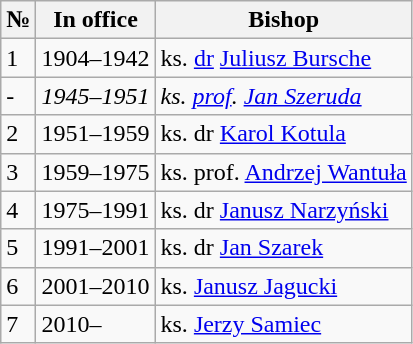<table class="wikitable">
<tr>
<th>№</th>
<th>In office</th>
<th>Bishop</th>
</tr>
<tr>
<td>1</td>
<td>1904–1942</td>
<td>ks. <a href='#'>dr</a> <a href='#'>Juliusz Bursche</a></td>
</tr>
<tr>
<td>-</td>
<td><em>1945–1951</em></td>
<td><em>ks. <a href='#'>prof</a>. <a href='#'>Jan Szeruda</a></em></td>
</tr>
<tr>
<td>2</td>
<td>1951–1959</td>
<td>ks. dr <a href='#'>Karol Kotula</a></td>
</tr>
<tr>
<td>3</td>
<td>1959–1975</td>
<td>ks. prof. <a href='#'>Andrzej Wantuła</a></td>
</tr>
<tr>
<td>4</td>
<td>1975–1991</td>
<td>ks. dr <a href='#'>Janusz Narzyński</a></td>
</tr>
<tr>
<td>5</td>
<td>1991–2001</td>
<td>ks. dr <a href='#'>Jan Szarek</a></td>
</tr>
<tr>
<td>6</td>
<td>2001–2010</td>
<td>ks. <a href='#'>Janusz Jagucki</a></td>
</tr>
<tr>
<td>7</td>
<td>2010–</td>
<td>ks. <a href='#'>Jerzy Samiec</a></td>
</tr>
</table>
